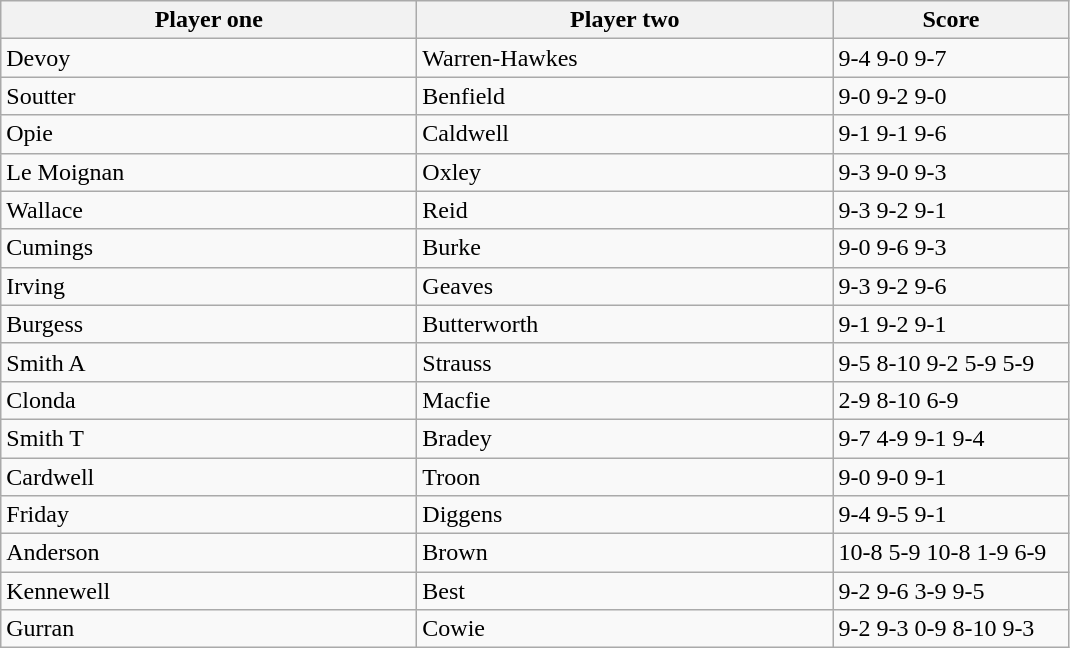<table class="wikitable">
<tr>
<th width=270>Player one</th>
<th width=270>Player two</th>
<th width=150>Score</th>
</tr>
<tr>
<td> Devoy</td>
<td> Warren-Hawkes</td>
<td>9-4 9-0 9-7</td>
</tr>
<tr>
<td> Soutter</td>
<td> Benfield</td>
<td>9-0 9-2 9-0</td>
</tr>
<tr>
<td> Opie</td>
<td> Caldwell</td>
<td>9-1 9-1 9-6</td>
</tr>
<tr>
<td> Le Moignan</td>
<td> Oxley</td>
<td>9-3 9-0 9-3</td>
</tr>
<tr>
<td> Wallace</td>
<td> Reid</td>
<td>9-3 9-2 9-1</td>
</tr>
<tr>
<td> Cumings</td>
<td> Burke</td>
<td>9-0 9-6 9-3</td>
</tr>
<tr>
<td> Irving</td>
<td> Geaves</td>
<td>9-3 9-2 9-6</td>
</tr>
<tr>
<td> Burgess</td>
<td> Butterworth</td>
<td>9-1 9-2 9-1</td>
</tr>
<tr>
<td> Smith A</td>
<td> Strauss</td>
<td>9-5 8-10 9-2 5-9 5-9</td>
</tr>
<tr>
<td> Clonda</td>
<td> Macfie</td>
<td>2-9 8-10 6-9</td>
</tr>
<tr>
<td> Smith T</td>
<td> Bradey</td>
<td>9-7 4-9 9-1 9-4</td>
</tr>
<tr>
<td> Cardwell</td>
<td> Troon</td>
<td>9-0 9-0 9-1</td>
</tr>
<tr>
<td> Friday</td>
<td> Diggens</td>
<td>9-4 9-5 9-1</td>
</tr>
<tr>
<td> Anderson</td>
<td> Brown</td>
<td>10-8 5-9 10-8 1-9 6-9</td>
</tr>
<tr>
<td> Kennewell</td>
<td> Best</td>
<td>9-2 9-6 3-9 9-5</td>
</tr>
<tr>
<td> Gurran</td>
<td> Cowie</td>
<td>9-2 9-3 0-9 8-10 9-3</td>
</tr>
</table>
